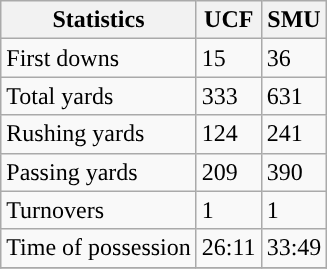<table class="wikitable">
<tr>
<th>Statistics</th>
<th>UCF</th>
<th>SMU</th>
</tr>
<tr>
<td>First downs</td>
<td>15</td>
<td>36</td>
</tr>
<tr>
<td>Total yards</td>
<td>333</td>
<td>631</td>
</tr>
<tr>
<td>Rushing yards</td>
<td>124</td>
<td>241</td>
</tr>
<tr>
<td>Passing yards</td>
<td>209</td>
<td>390</td>
</tr>
<tr>
<td>Turnovers</td>
<td>1</td>
<td>1</td>
</tr>
<tr>
<td>Time of possession</td>
<td>26:11</td>
<td>33:49</td>
</tr>
<tr>
</tr>
</table>
